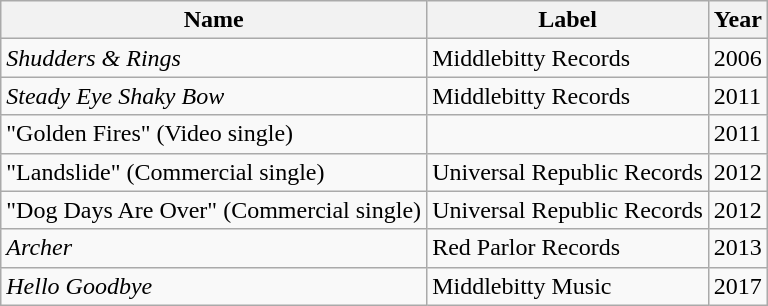<table class="wikitable" border="1">
<tr>
<th>Name</th>
<th>Label</th>
<th>Year</th>
</tr>
<tr>
<td><em>Shudders & Rings</em></td>
<td>Middlebitty Records</td>
<td>2006</td>
</tr>
<tr>
<td><em>Steady Eye Shaky Bow</em></td>
<td>Middlebitty Records</td>
<td>2011</td>
</tr>
<tr>
<td>"Golden Fires" (Video single)</td>
<td></td>
<td>2011</td>
</tr>
<tr>
<td>"Landslide" (Commercial single)</td>
<td>Universal Republic Records</td>
<td>2012</td>
</tr>
<tr>
<td>"Dog Days Are Over" (Commercial single)</td>
<td>Universal Republic Records</td>
<td>2012</td>
</tr>
<tr>
<td><em>Archer</em></td>
<td>Red Parlor Records</td>
<td>2013</td>
</tr>
<tr>
<td><em>Hello Goodbye</em></td>
<td>Middlebitty Music</td>
<td>2017</td>
</tr>
</table>
